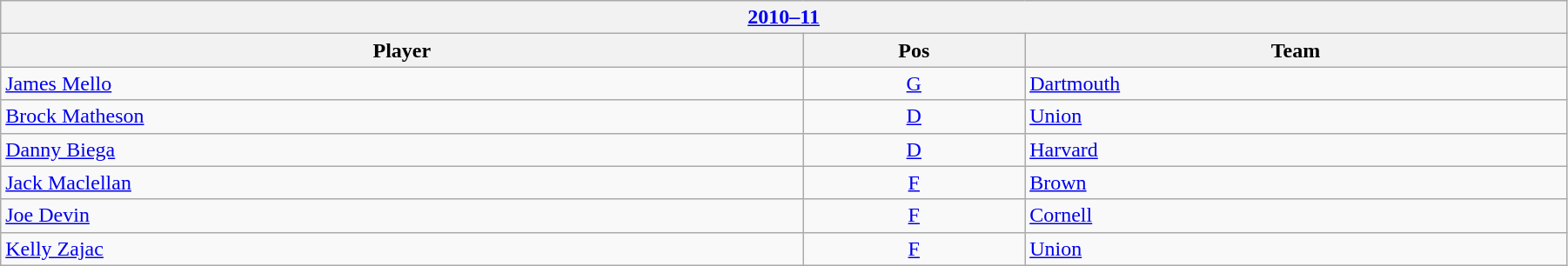<table class="wikitable" width=95%>
<tr>
<th colspan=3><a href='#'>2010–11</a></th>
</tr>
<tr>
<th>Player</th>
<th>Pos</th>
<th>Team</th>
</tr>
<tr>
<td><a href='#'>James Mello</a></td>
<td align=center><a href='#'>G</a></td>
<td><a href='#'>Dartmouth</a></td>
</tr>
<tr>
<td><a href='#'>Brock Matheson</a></td>
<td align=center><a href='#'>D</a></td>
<td><a href='#'>Union</a></td>
</tr>
<tr>
<td><a href='#'>Danny Biega</a></td>
<td align=center><a href='#'>D</a></td>
<td><a href='#'>Harvard</a></td>
</tr>
<tr>
<td><a href='#'>Jack Maclellan</a></td>
<td align=center><a href='#'>F</a></td>
<td><a href='#'>Brown</a></td>
</tr>
<tr>
<td><a href='#'>Joe Devin</a></td>
<td align=center><a href='#'>F</a></td>
<td><a href='#'>Cornell</a></td>
</tr>
<tr>
<td><a href='#'>Kelly Zajac</a></td>
<td align=center><a href='#'>F</a></td>
<td><a href='#'>Union</a></td>
</tr>
</table>
